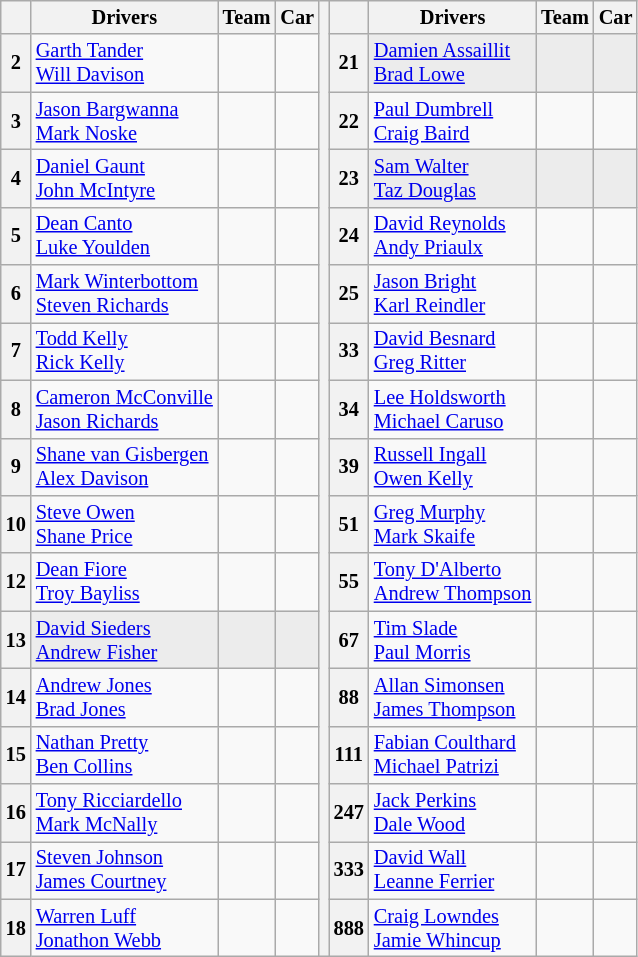<table class="wikitable" style="font-size: 85%;">
<tr>
<th></th>
<th>Drivers</th>
<th>Team</th>
<th>Car</th>
<th rowspan="18"></th>
<th></th>
<th>Drivers</th>
<th>Team</th>
<th>Car</th>
</tr>
<tr>
<th>2</th>
<td> <a href='#'>Garth Tander</a><br> <a href='#'>Will Davison</a></td>
<td><br></td>
<td></td>
<th>21</th>
<td style="background:#ececec;"> <a href='#'>Damien Assaillit</a><br> <a href='#'>Brad Lowe</a></td>
<td style="background:#ececec;"><br></td>
<td style="background:#ececec;"></td>
</tr>
<tr>
<th>3</th>
<td> <a href='#'>Jason Bargwanna</a><br> <a href='#'>Mark Noske</a></td>
<td><br></td>
<td></td>
<th>22</th>
<td> <a href='#'>Paul Dumbrell</a><br> <a href='#'>Craig Baird</a></td>
<td><br></td>
<td></td>
</tr>
<tr>
<th>4</th>
<td> <a href='#'>Daniel Gaunt</a><br> <a href='#'>John McIntyre</a></td>
<td><br></td>
<td></td>
<th>23</th>
<td style="background:#ececec;"> <a href='#'>Sam Walter</a><br> <a href='#'>Taz Douglas</a></td>
<td style="background:#ececec;"><br></td>
<td style="background:#ececec;"></td>
</tr>
<tr>
<th>5</th>
<td> <a href='#'>Dean Canto</a><br> <a href='#'>Luke Youlden</a></td>
<td><br></td>
<td></td>
<th>24</th>
<td> <a href='#'>David Reynolds</a><br> <a href='#'>Andy Priaulx</a></td>
<td><br></td>
<td></td>
</tr>
<tr>
<th>6</th>
<td> <a href='#'>Mark Winterbottom</a><br> <a href='#'>Steven Richards</a></td>
<td><br></td>
<td></td>
<th>25</th>
<td> <a href='#'>Jason Bright</a><br> <a href='#'>Karl Reindler</a></td>
<td><br></td>
<td></td>
</tr>
<tr>
<th>7</th>
<td> <a href='#'>Todd Kelly</a><br> <a href='#'>Rick Kelly</a></td>
<td><br></td>
<td></td>
<th>33</th>
<td> <a href='#'>David Besnard</a><br> <a href='#'>Greg Ritter</a></td>
<td><br></td>
<td></td>
</tr>
<tr>
<th>8</th>
<td> <a href='#'>Cameron McConville</a><br> <a href='#'>Jason Richards</a></td>
<td><br></td>
<td></td>
<th>34</th>
<td> <a href='#'>Lee Holdsworth</a><br> <a href='#'>Michael Caruso</a></td>
<td><br></td>
<td></td>
</tr>
<tr>
<th>9</th>
<td> <a href='#'>Shane van Gisbergen</a><br> <a href='#'>Alex Davison</a></td>
<td><br></td>
<td></td>
<th>39</th>
<td> <a href='#'>Russell Ingall</a><br> <a href='#'>Owen Kelly</a></td>
<td><br></td>
<td></td>
</tr>
<tr>
<th>10</th>
<td> <a href='#'>Steve Owen</a><br> <a href='#'>Shane Price</a></td>
<td><br></td>
<td></td>
<th>51</th>
<td> <a href='#'>Greg Murphy</a><br> <a href='#'>Mark Skaife</a></td>
<td><br></td>
<td></td>
</tr>
<tr>
<th>12</th>
<td> <a href='#'>Dean Fiore</a><br> <a href='#'>Troy Bayliss</a></td>
<td><br></td>
<td></td>
<th>55</th>
<td> <a href='#'>Tony D'Alberto</a><br> <a href='#'>Andrew Thompson</a></td>
<td><br></td>
<td></td>
</tr>
<tr>
<th>13</th>
<td style="background:#ececec;"> <a href='#'>David Sieders</a><br> <a href='#'>Andrew Fisher</a></td>
<td style="background:#ececec;"><br></td>
<td style="background:#ececec;"></td>
<th>67</th>
<td> <a href='#'>Tim Slade</a><br> <a href='#'>Paul Morris</a></td>
<td><br></td>
<td></td>
</tr>
<tr>
<th>14</th>
<td> <a href='#'>Andrew Jones</a><br> <a href='#'>Brad Jones</a></td>
<td><br></td>
<td></td>
<th>88</th>
<td> <a href='#'>Allan Simonsen</a><br> <a href='#'>James Thompson</a></td>
<td><br></td>
<td></td>
</tr>
<tr>
<th>15</th>
<td> <a href='#'>Nathan Pretty</a><br> <a href='#'>Ben Collins</a></td>
<td><br></td>
<td></td>
<th>111</th>
<td> <a href='#'>Fabian Coulthard</a><br> <a href='#'>Michael Patrizi</a></td>
<td><br></td>
<td></td>
</tr>
<tr>
<th>16</th>
<td> <a href='#'>Tony Ricciardello</a><br> <a href='#'>Mark McNally</a></td>
<td><br></td>
<td></td>
<th>247</th>
<td> <a href='#'>Jack Perkins</a><br> <a href='#'>Dale Wood</a></td>
<td><br></td>
<td></td>
</tr>
<tr>
<th>17</th>
<td> <a href='#'>Steven Johnson</a><br> <a href='#'>James Courtney</a></td>
<td><br></td>
<td></td>
<th>333</th>
<td> <a href='#'>David Wall</a><br> <a href='#'>Leanne Ferrier</a></td>
<td><br></td>
<td></td>
</tr>
<tr>
<th>18</th>
<td> <a href='#'>Warren Luff</a><br> <a href='#'>Jonathon Webb</a></td>
<td><br></td>
<td></td>
<th>888</th>
<td> <a href='#'>Craig Lowndes</a><br> <a href='#'>Jamie Whincup</a></td>
<td><br></td>
<td></td>
</tr>
</table>
